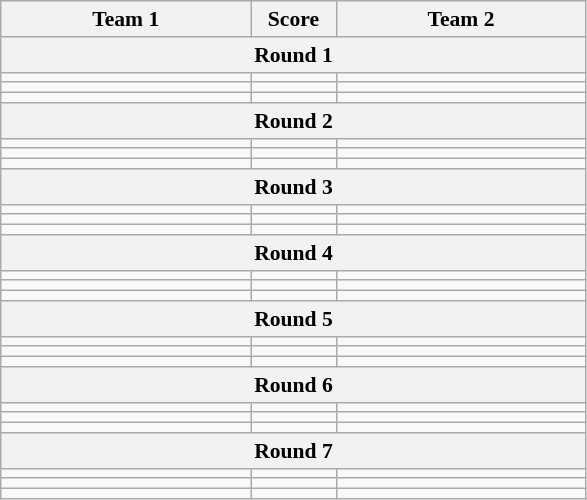<table class="wikitable" style="text-align: center; font-size:90% ">
<tr>
<th align="right" width="160">Team 1</th>
<th width="50">Score</th>
<th align="left" width="160">Team 2</th>
</tr>
<tr>
<th colspan=3>Round 1</th>
</tr>
<tr>
<td align=right></td>
<td align=center> </td>
<td align=left></td>
</tr>
<tr>
<td align=right></td>
<td align=center> </td>
<td align=left></td>
</tr>
<tr>
<td align=right></td>
<td align=center> </td>
<td align=left></td>
</tr>
<tr>
<th colspan=3>Round 2</th>
</tr>
<tr>
<td align=right></td>
<td align=center> </td>
<td align=left></td>
</tr>
<tr>
<td align=right></td>
<td align=center> </td>
<td align=left></td>
</tr>
<tr>
<td align=right></td>
<td align=center> </td>
<td align=left></td>
</tr>
<tr>
<th colspan=3>Round 3</th>
</tr>
<tr>
<td align=right></td>
<td align=center> </td>
<td align=left></td>
</tr>
<tr>
<td align=right></td>
<td align=center> </td>
<td align=left></td>
</tr>
<tr>
<td align=right></td>
<td align=center> </td>
<td align=left></td>
</tr>
<tr>
<th colspan=3>Round 4</th>
</tr>
<tr>
<td align=right></td>
<td align=center> </td>
<td align=left></td>
</tr>
<tr>
<td align=right></td>
<td align=center> </td>
<td align=left></td>
</tr>
<tr>
<td align=right></td>
<td align=center> </td>
<td align=left></td>
</tr>
<tr>
<th colspan=3>Round 5</th>
</tr>
<tr>
<td align=right></td>
<td align=center> </td>
<td align=left></td>
</tr>
<tr>
<td align=right></td>
<td align=center> </td>
<td align=left></td>
</tr>
<tr>
<td align=right></td>
<td align=center> </td>
<td align=left></td>
</tr>
<tr>
<th colspan=3>Round 6</th>
</tr>
<tr>
<td align=right></td>
<td align=center> </td>
<td align=left></td>
</tr>
<tr>
<td align=right></td>
<td align=center> </td>
<td align=left></td>
</tr>
<tr>
<td align=right></td>
<td align=center> </td>
<td align=left></td>
</tr>
<tr>
<th colspan=3>Round 7</th>
</tr>
<tr>
<td align=right></td>
<td align=center> </td>
<td align=left></td>
</tr>
<tr>
<td align=right></td>
<td align=center> </td>
<td align=left></td>
</tr>
<tr>
<td align=right></td>
<td align=center> </td>
<td align=left></td>
</tr>
</table>
